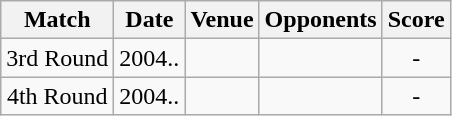<table class="wikitable" style="text-align:center;">
<tr>
<th>Match</th>
<th>Date</th>
<th>Venue</th>
<th>Opponents</th>
<th>Score</th>
</tr>
<tr>
<td>3rd Round</td>
<td>2004..</td>
<td><a href='#'></a></td>
<td><a href='#'></a></td>
<td>-</td>
</tr>
<tr>
<td>4th Round</td>
<td>2004..</td>
<td><a href='#'></a></td>
<td><a href='#'></a></td>
<td>-</td>
</tr>
</table>
